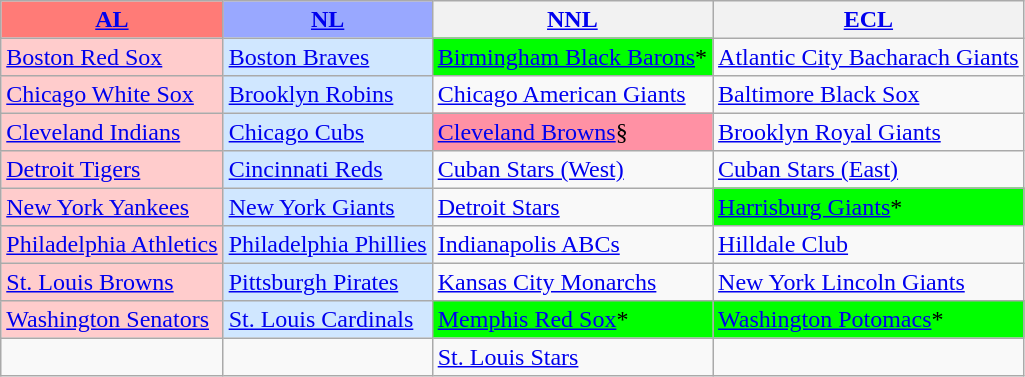<table class="wikitable" style="font-size:100%;line-height:1.1;">
<tr>
<th style="background-color: #FF7B77;"><a href='#'>AL</a></th>
<th style="background-color: #99A8FF;"><a href='#'>NL</a></th>
<th><a href='#'>NNL</a></th>
<th><a href='#'>ECL</a></th>
</tr>
<tr>
<td style="background-color: #FFCCCC;"><a href='#'>Boston Red Sox</a></td>
<td style="background-color: #D0E7FF;"><a href='#'>Boston Braves</a></td>
<td style="background-color: #00FF00;"><a href='#'>Birmingham Black Barons</a>*</td>
<td><a href='#'>Atlantic City Bacharach Giants</a></td>
</tr>
<tr>
<td style="background-color: #FFCCCC;"><a href='#'>Chicago White Sox</a></td>
<td style="background-color: #D0E7FF;"><a href='#'>Brooklyn Robins</a></td>
<td><a href='#'>Chicago American Giants</a></td>
<td><a href='#'>Baltimore Black Sox</a></td>
</tr>
<tr>
<td style="background-color: #FFCCCC;"><a href='#'>Cleveland Indians</a></td>
<td style="background-color: #D0E7FF;"><a href='#'>Chicago Cubs</a></td>
<td style="background-color: #FF91A4;"><a href='#'>Cleveland Browns</a>§</td>
<td><a href='#'>Brooklyn Royal Giants</a></td>
</tr>
<tr>
<td style="background-color: #FFCCCC;"><a href='#'>Detroit Tigers</a></td>
<td style="background-color: #D0E7FF;"><a href='#'>Cincinnati Reds</a></td>
<td><a href='#'>Cuban Stars (West)</a></td>
<td><a href='#'>Cuban Stars (East)</a></td>
</tr>
<tr>
<td style="background-color: #FFCCCC;"><a href='#'>New York Yankees</a></td>
<td style="background-color: #D0E7FF;"><a href='#'>New York Giants</a></td>
<td><a href='#'>Detroit Stars</a></td>
<td style="background-color: #00FF00;"><a href='#'>Harrisburg Giants</a>*</td>
</tr>
<tr>
<td style="background-color: #FFCCCC;"><a href='#'>Philadelphia Athletics</a></td>
<td style="background-color: #D0E7FF;"><a href='#'>Philadelphia Phillies</a></td>
<td><a href='#'>Indianapolis ABCs</a></td>
<td><a href='#'>Hilldale Club</a></td>
</tr>
<tr>
<td style="background-color: #FFCCCC;"><a href='#'>St. Louis Browns</a></td>
<td style="background-color: #D0E7FF;"><a href='#'>Pittsburgh Pirates</a></td>
<td><a href='#'>Kansas City Monarchs</a></td>
<td><a href='#'>New York Lincoln Giants</a></td>
</tr>
<tr>
<td style="background-color: #FFCCCC;"><a href='#'>Washington Senators</a></td>
<td style="background-color: #D0E7FF;"><a href='#'>St. Louis Cardinals</a></td>
<td style="background-color: #00FF00;"><a href='#'>Memphis Red Sox</a>*</td>
<td style="background-color: #00FF00;"><a href='#'>Washington Potomacs</a>*</td>
</tr>
<tr>
<td></td>
<td></td>
<td><a href='#'>St. Louis Stars</a></td>
<td></td>
</tr>
</table>
